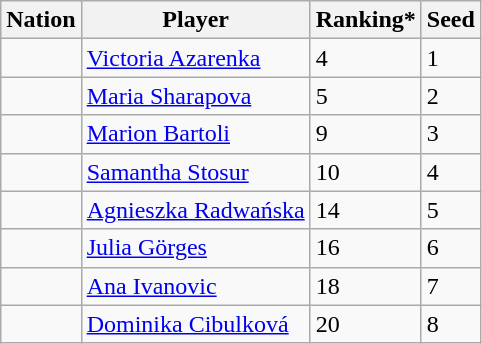<table class="wikitable" border="1">
<tr>
<th>Nation</th>
<th>Player</th>
<th>Ranking*</th>
<th>Seed</th>
</tr>
<tr>
<td></td>
<td><a href='#'>Victoria Azarenka</a></td>
<td>4</td>
<td>1</td>
</tr>
<tr>
<td></td>
<td><a href='#'>Maria Sharapova</a></td>
<td>5</td>
<td>2</td>
</tr>
<tr>
<td></td>
<td><a href='#'>Marion Bartoli</a></td>
<td>9</td>
<td>3</td>
</tr>
<tr>
<td></td>
<td><a href='#'>Samantha Stosur</a></td>
<td>10</td>
<td>4</td>
</tr>
<tr>
<td></td>
<td><a href='#'>Agnieszka Radwańska</a></td>
<td>14</td>
<td>5</td>
</tr>
<tr>
<td></td>
<td><a href='#'>Julia Görges</a></td>
<td>16</td>
<td>6</td>
</tr>
<tr>
<td></td>
<td><a href='#'>Ana Ivanovic</a></td>
<td>18</td>
<td>7</td>
</tr>
<tr>
<td></td>
<td><a href='#'>Dominika Cibulková</a></td>
<td>20</td>
<td>8</td>
</tr>
</table>
